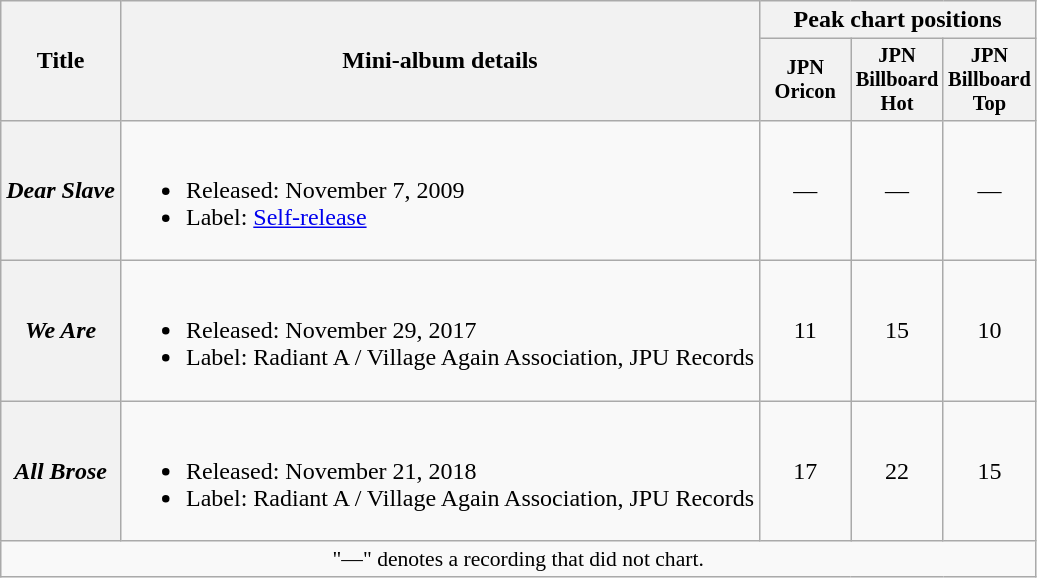<table class="wikitable plainrowheaders">
<tr>
<th scope="col" rowspan="2">Title</th>
<th scope="col" rowspan="2">Mini-album details</th>
<th scope="col" colspan="3">Peak chart positions</th>
</tr>
<tr>
<th scope="col" style="width:4em;font-size:85%">JPN<br>Oricon<br></th>
<th scope="col" style="width:4em;font-size:85%">JPN<br>Billboard<br>Hot<br></th>
<th scope="col" style="width:4em;font-size:85%">JPN<br>Billboard<br>Top<br></th>
</tr>
<tr>
<th scope="row"><em>Dear Slave</em></th>
<td><br><ul><li>Released: November 7, 2009</li><li>Label: <a href='#'>Self-release</a></li></ul></td>
<td align="center">—</td>
<td align="center">—</td>
<td align="center">—</td>
</tr>
<tr>
<th scope="row"><em>We Are</em></th>
<td><br><ul><li>Released: November 29, 2017</li><li>Label: Radiant A / Village Again Association, JPU Records</li></ul></td>
<td align="center">11</td>
<td align="center">15</td>
<td align="center">10</td>
</tr>
<tr>
<th scope="row"><em>All Brose</em></th>
<td><br><ul><li>Released: November 21, 2018</li><li>Label: Radiant A / Village Again Association, JPU Records</li></ul></td>
<td align="center">17</td>
<td align="center">22</td>
<td align="center">15</td>
</tr>
<tr>
<td align="center" colspan="5" style="font-size:90%">"—" denotes a recording that did not chart.</td>
</tr>
</table>
